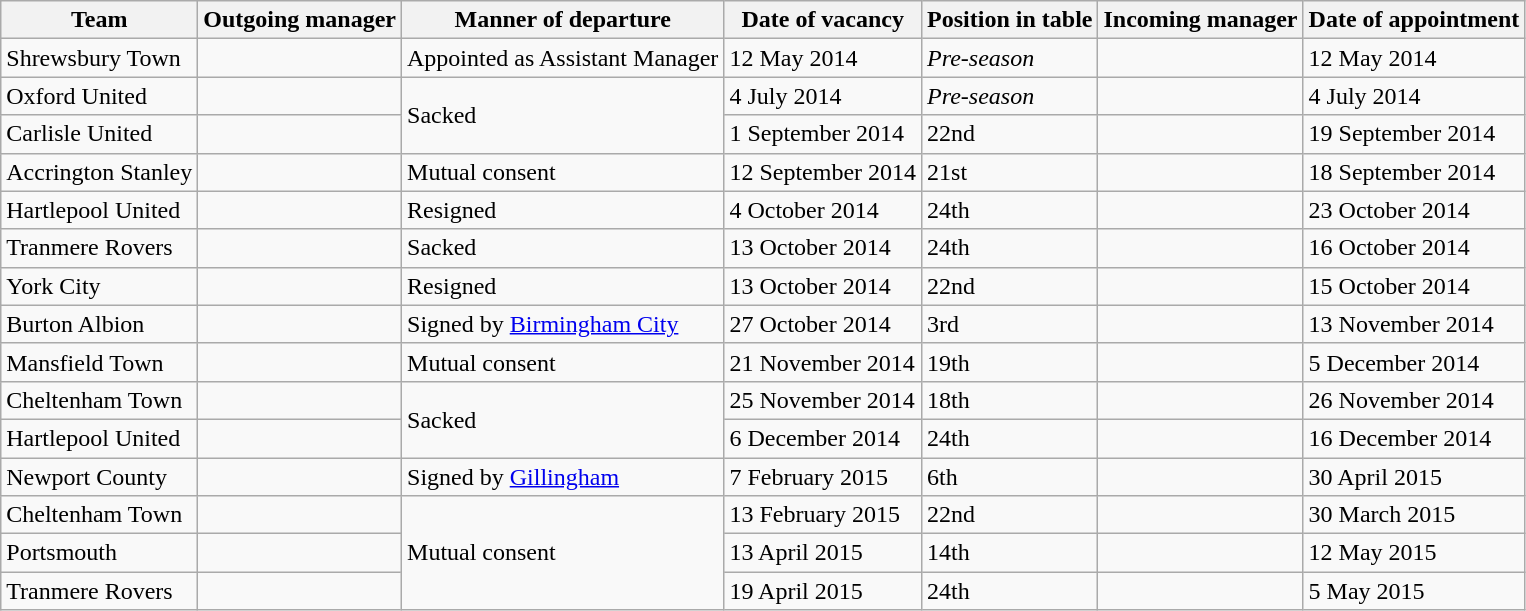<table class="wikitable sortable">
<tr>
<th width-270>Team</th>
<th>Outgoing manager</th>
<th>Manner of departure</th>
<th>Date of vacancy</th>
<th>Position in table</th>
<th>Incoming manager</th>
<th>Date of appointment</th>
</tr>
<tr>
<td>Shrewsbury Town</td>
<td></td>
<td>Appointed as Assistant Manager</td>
<td>12 May 2014</td>
<td><em>Pre-season</em></td>
<td></td>
<td>12 May 2014</td>
</tr>
<tr>
<td>Oxford United</td>
<td></td>
<td rowspan=2>Sacked</td>
<td>4 July 2014</td>
<td><em>Pre-season</em></td>
<td></td>
<td>4 July 2014</td>
</tr>
<tr>
<td>Carlisle United</td>
<td></td>
<td>1 September 2014</td>
<td>22nd</td>
<td></td>
<td>19 September 2014</td>
</tr>
<tr>
<td>Accrington Stanley</td>
<td></td>
<td>Mutual consent</td>
<td>12 September 2014</td>
<td>21st</td>
<td></td>
<td>18 September 2014</td>
</tr>
<tr>
<td>Hartlepool United</td>
<td></td>
<td>Resigned</td>
<td>4 October 2014</td>
<td>24th</td>
<td></td>
<td>23 October 2014</td>
</tr>
<tr>
<td>Tranmere Rovers</td>
<td></td>
<td>Sacked</td>
<td>13 October 2014</td>
<td>24th</td>
<td></td>
<td>16 October 2014</td>
</tr>
<tr>
<td>York City</td>
<td></td>
<td>Resigned</td>
<td>13 October 2014</td>
<td>22nd</td>
<td></td>
<td>15 October 2014</td>
</tr>
<tr>
<td>Burton Albion</td>
<td></td>
<td>Signed by <a href='#'>Birmingham City</a></td>
<td>27 October 2014</td>
<td>3rd</td>
<td></td>
<td>13 November 2014</td>
</tr>
<tr>
<td>Mansfield Town</td>
<td></td>
<td>Mutual consent</td>
<td>21 November 2014</td>
<td>19th</td>
<td></td>
<td>5 December 2014</td>
</tr>
<tr>
<td>Cheltenham Town</td>
<td></td>
<td rowspan=2>Sacked</td>
<td>25 November 2014</td>
<td>18th</td>
<td></td>
<td>26 November 2014</td>
</tr>
<tr>
<td>Hartlepool United</td>
<td></td>
<td>6 December 2014</td>
<td>24th</td>
<td></td>
<td>16 December 2014</td>
</tr>
<tr>
<td>Newport County</td>
<td></td>
<td>Signed by <a href='#'>Gillingham</a></td>
<td>7 February 2015</td>
<td>6th</td>
<td></td>
<td>30 April 2015</td>
</tr>
<tr>
<td>Cheltenham Town</td>
<td></td>
<td rowspan=3>Mutual consent</td>
<td>13 February 2015</td>
<td>22nd</td>
<td></td>
<td>30 March 2015</td>
</tr>
<tr>
<td>Portsmouth</td>
<td></td>
<td>13 April 2015</td>
<td>14th</td>
<td></td>
<td>12 May 2015</td>
</tr>
<tr>
<td>Tranmere Rovers</td>
<td></td>
<td>19 April 2015</td>
<td>24th</td>
<td></td>
<td>5 May 2015</td>
</tr>
</table>
